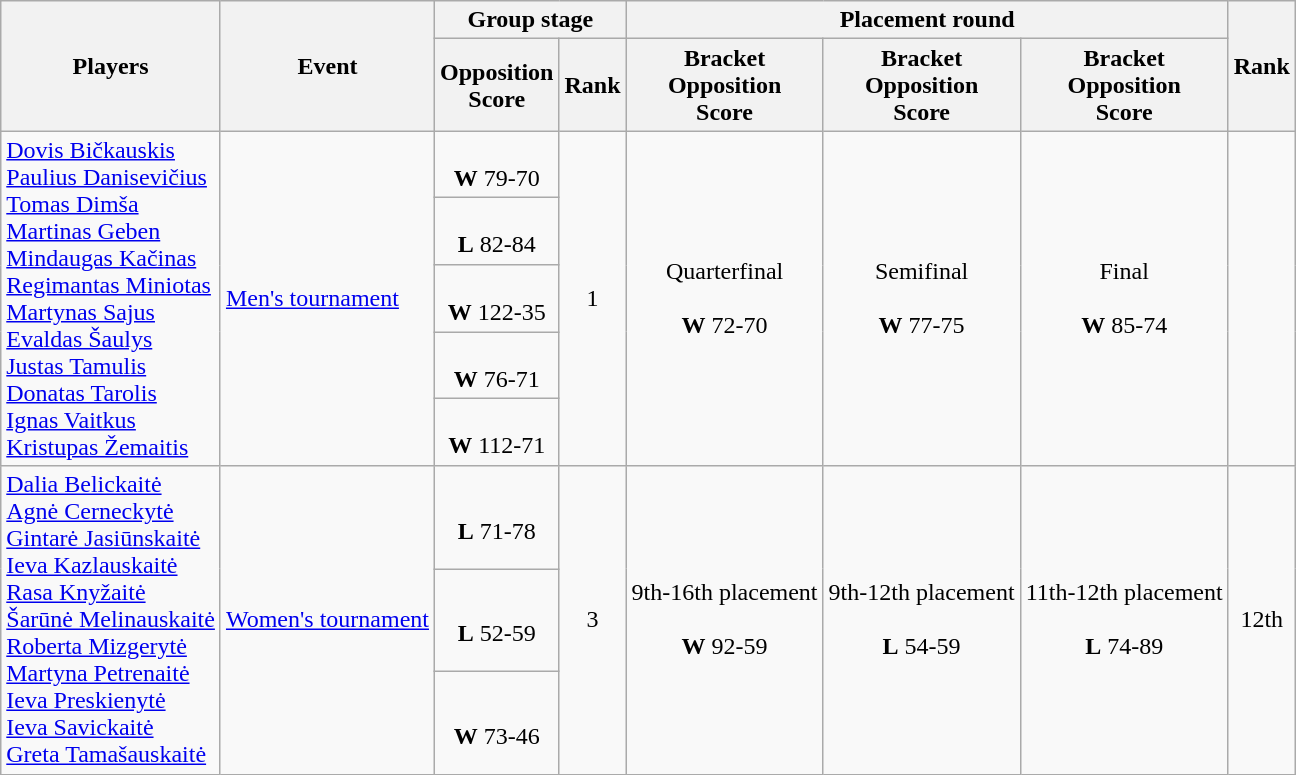<table class=wikitable style="align:center; white-space:nowrap">
<tr>
<th rowspan=2>Players</th>
<th rowspan=2>Event</th>
<th colspan=2>Group stage</th>
<th colspan=3>Placement round</th>
<th rowspan=2>Rank</th>
</tr>
<tr>
<th>Opposition<br>Score</th>
<th>Rank</th>
<th>Bracket<br>Opposition<br>Score</th>
<th>Bracket<br>Opposition<br>Score</th>
<th>Bracket<br>Opposition<br>Score</th>
</tr>
<tr align=center>
<td align=left rowspan=5><a href='#'>Dovis Bičkauskis</a><br><a href='#'>Paulius Danisevičius</a><br><a href='#'>Tomas Dimša</a><br><a href='#'>Martinas Geben</a><br><a href='#'>Mindaugas Kačinas</a><br><a href='#'>Regimantas Miniotas</a><br><a href='#'>Martynas Sajus</a><br><a href='#'>Evaldas Šaulys</a><br><a href='#'>Justas Tamulis</a><br><a href='#'>Donatas Tarolis</a><br><a href='#'>Ignas Vaitkus</a><br><a href='#'>Kristupas Žemaitis</a></td>
<td align=left rowspan=5><a href='#'>Men's tournament</a></td>
<td><br><strong>W</strong> 79-70</td>
<td rowspan=5>1</td>
<td rowspan=5>Quarterfinal<br><br><strong>W</strong> 72-70</td>
<td rowspan=5>Semifinal<br><br><strong>W</strong> 77-75</td>
<td rowspan=5>Final<br><br><strong>W</strong> 85-74</td>
<td rowspan=5></td>
</tr>
<tr align=center>
<td><br><strong>L</strong> 82-84</td>
</tr>
<tr align=center>
<td><br><strong>W</strong> 122-35</td>
</tr>
<tr align=center>
<td><br><strong>W</strong> 76-71</td>
</tr>
<tr align=center>
<td><br><strong>W</strong> 112-71</td>
</tr>
<tr align=center>
<td align=left rowspan=3><a href='#'>Dalia Belickaitė</a><br><a href='#'>Agnė Cerneckytė</a><br><a href='#'>Gintarė Jasiūnskaitė</a><br><a href='#'>Ieva Kazlauskaitė</a><br><a href='#'>Rasa Knyžaitė</a><br><a href='#'>Šarūnė Melinauskaitė</a><br><a href='#'>Roberta Mizgerytė</a><br><a href='#'>Martyna Petrenaitė</a><br><a href='#'>Ieva Preskienytė</a><br><a href='#'>Ieva Savickaitė</a><br><a href='#'>Greta Tamašauskaitė</a></td>
<td align=left rowspan=3><a href='#'>Women's tournament</a></td>
<td><br><strong>L</strong> 71-78</td>
<td rowspan=3>3</td>
<td rowspan=3>9th-16th placement<br><br><strong>W</strong> 92-59</td>
<td rowspan=3>9th-12th placement<br><br><strong>L</strong> 54-59</td>
<td rowspan=3>11th-12th placement<br><br><strong>L</strong> 74-89</td>
<td rowspan=3>12th</td>
</tr>
<tr align=center>
<td><br><strong>L</strong> 52-59</td>
</tr>
<tr align=center>
<td><br><strong>W</strong> 73-46</td>
</tr>
</table>
